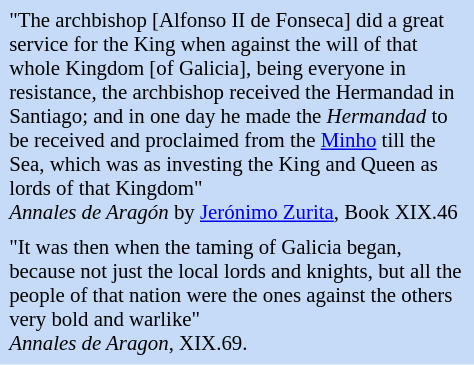<table class="toccolours" style="float: right; margin-left: 1em; margin-right: 1em; font-size: 87%; background:#c6dbf7; color:black; width:23em; max-width: 25%;" cellspacing="5">
<tr>
<td style="text-align: left;">"The archbishop [Alfonso II de Fonseca] did a great service for the King when against the will of that whole Kingdom [of Galicia], being everyone in resistance, the archbishop received the Hermandad in Santiago; and in one day he made the <em>Hermandad</em> to be received and proclaimed from the <a href='#'>Minho</a> till the Sea, which was as investing the King and Queen as lords of that Kingdom"<br> <em>Annales de Aragón</em> by <a href='#'>Jerónimo Zurita</a>, Book XIX.46</td>
</tr>
<tr>
<td style="text-align: left;">"It was then when the taming of Galicia began, because not just the local lords and knights, but all the people of that nation were the ones against the others very bold and warlike"<br> <em>Annales de Aragon</em>, XIX.69.</td>
</tr>
</table>
